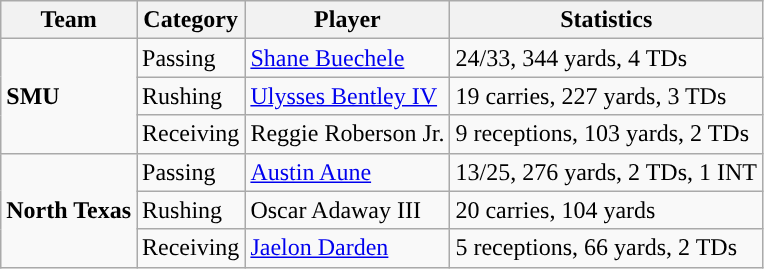<table class="wikitable" style="float: left;">
<tr>
<th>Team</th>
<th>Category</th>
<th>Player</th>
<th>Statistics</th>
</tr>
<tr>
<td rowspan=3><strong>SMU</strong></td>
<td>Passing</td>
<td><a href='#'>Shane Buechele</a></td>
<td>24/33, 344 yards, 4 TDs</td>
</tr>
<tr>
<td>Rushing</td>
<td><a href='#'>Ulysses Bentley IV</a></td>
<td>19 carries, 227 yards, 3 TDs</td>
</tr>
<tr>
<td>Receiving</td>
<td>Reggie Roberson Jr.</td>
<td>9 receptions, 103 yards, 2 TDs</td>
</tr>
<tr>
<td rowspan=3><strong>North Texas</strong></td>
<td>Passing</td>
<td><a href='#'>Austin Aune</a></td>
<td>13/25, 276 yards, 2 TDs, 1 INT</td>
</tr>
<tr>
<td>Rushing</td>
<td>Oscar Adaway III</td>
<td>20 carries, 104 yards</td>
</tr>
<tr>
<td>Receiving</td>
<td><a href='#'>Jaelon Darden</a></td>
<td>5 receptions, 66 yards, 2 TDs</td>
</tr>
</table>
